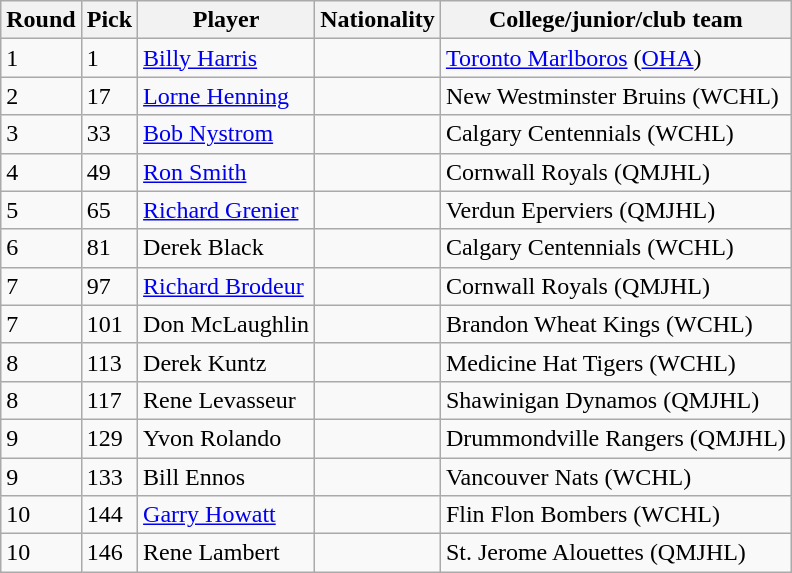<table class="wikitable">
<tr>
<th>Round</th>
<th>Pick</th>
<th>Player</th>
<th>Nationality</th>
<th>College/junior/club team</th>
</tr>
<tr>
<td>1</td>
<td>1</td>
<td><a href='#'>Billy Harris</a></td>
<td></td>
<td><a href='#'>Toronto Marlboros</a> (<a href='#'>OHA</a>)</td>
</tr>
<tr>
<td>2</td>
<td>17</td>
<td><a href='#'>Lorne Henning</a></td>
<td></td>
<td>New Westminster Bruins (WCHL)</td>
</tr>
<tr>
<td>3</td>
<td>33</td>
<td><a href='#'>Bob Nystrom</a></td>
<td></td>
<td>Calgary Centennials (WCHL)</td>
</tr>
<tr>
<td>4</td>
<td>49</td>
<td><a href='#'>Ron Smith</a></td>
<td></td>
<td>Cornwall Royals (QMJHL)</td>
</tr>
<tr>
<td>5</td>
<td>65</td>
<td><a href='#'>Richard Grenier</a></td>
<td></td>
<td>Verdun Eperviers (QMJHL)</td>
</tr>
<tr>
<td>6</td>
<td>81</td>
<td>Derek Black</td>
<td></td>
<td>Calgary Centennials (WCHL)</td>
</tr>
<tr>
<td>7</td>
<td>97</td>
<td><a href='#'>Richard Brodeur</a></td>
<td></td>
<td>Cornwall Royals (QMJHL)</td>
</tr>
<tr>
<td>7</td>
<td>101</td>
<td>Don McLaughlin</td>
<td></td>
<td>Brandon Wheat Kings (WCHL)</td>
</tr>
<tr>
<td>8</td>
<td>113</td>
<td>Derek Kuntz</td>
<td></td>
<td>Medicine Hat Tigers (WCHL)</td>
</tr>
<tr>
<td>8</td>
<td>117</td>
<td>Rene Levasseur</td>
<td></td>
<td>Shawinigan Dynamos (QMJHL)</td>
</tr>
<tr>
<td>9</td>
<td>129</td>
<td>Yvon Rolando</td>
<td></td>
<td>Drummondville Rangers (QMJHL)</td>
</tr>
<tr>
<td>9</td>
<td>133</td>
<td>Bill Ennos</td>
<td></td>
<td>Vancouver Nats (WCHL)</td>
</tr>
<tr>
<td>10</td>
<td>144</td>
<td><a href='#'>Garry Howatt</a></td>
<td></td>
<td>Flin Flon Bombers (WCHL)</td>
</tr>
<tr>
<td>10</td>
<td>146</td>
<td>Rene Lambert</td>
<td></td>
<td>St. Jerome Alouettes (QMJHL)</td>
</tr>
</table>
